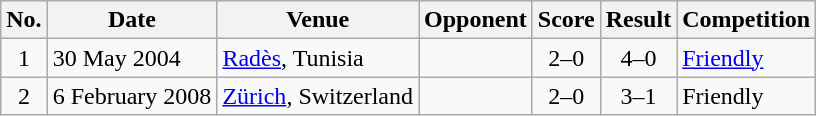<table class="wikitable sortable">
<tr>
<th scope="col">No.</th>
<th scope="col">Date</th>
<th scope="col">Venue</th>
<th scope="col">Opponent</th>
<th scope="col">Score</th>
<th scope="col">Result</th>
<th scope="col">Competition</th>
</tr>
<tr>
<td style="text-align:center">1</td>
<td>30 May 2004</td>
<td><a href='#'>Radès</a>, Tunisia</td>
<td></td>
<td style="text-align:center">2–0</td>
<td style="text-align:center">4–0</td>
<td><a href='#'>Friendly</a></td>
</tr>
<tr>
<td style="text-align:center">2</td>
<td>6 February 2008</td>
<td><a href='#'>Zürich</a>, Switzerland</td>
<td></td>
<td style="text-align:center">2–0</td>
<td style="text-align:center">3–1</td>
<td>Friendly</td>
</tr>
</table>
